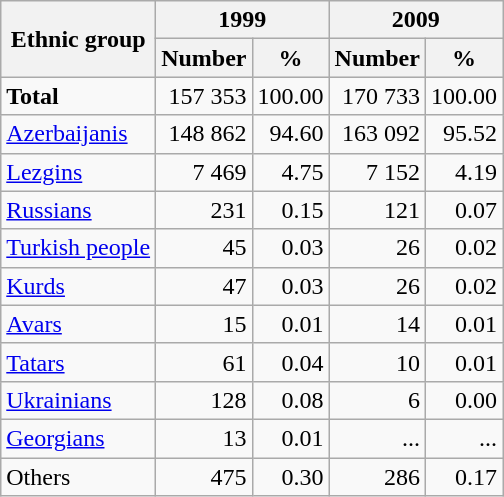<table class="wikitable" style="text-align: right;">
<tr>
<th rowspan="2"><strong>Ethnic group</strong></th>
<th colspan="2">1999</th>
<th colspan="2">2009</th>
</tr>
<tr style="background:#e0e0e0;">
<th>Number</th>
<th>%</th>
<th>Number</th>
<th>%</th>
</tr>
<tr>
<td style="text-align:left;"><strong>Total</strong></td>
<td>157 353</td>
<td>100.00</td>
<td>170 733</td>
<td>100.00</td>
</tr>
<tr>
<td style="text-align:left;"><a href='#'>Azerbaijanis</a></td>
<td>148 862</td>
<td>94.60</td>
<td>163 092</td>
<td>95.52</td>
</tr>
<tr>
<td style="text-align:left;"><a href='#'>Lezgins</a></td>
<td>7 469</td>
<td>4.75</td>
<td>7 152</td>
<td>4.19</td>
</tr>
<tr>
<td style="text-align:left;"><a href='#'>Russians</a></td>
<td>231</td>
<td>0.15</td>
<td>121</td>
<td>0.07</td>
</tr>
<tr>
<td style="text-align:left;"><a href='#'>Turkish people</a></td>
<td>45</td>
<td>0.03</td>
<td>26</td>
<td>0.02</td>
</tr>
<tr>
<td style="text-align:left;"><a href='#'>Kurds</a></td>
<td>47</td>
<td>0.03</td>
<td>26</td>
<td>0.02</td>
</tr>
<tr>
<td style="text-align:left;"><a href='#'>Avars</a></td>
<td>15</td>
<td>0.01</td>
<td>14</td>
<td>0.01</td>
</tr>
<tr>
<td style="text-align:left;"><a href='#'>Tatars</a></td>
<td>61</td>
<td>0.04</td>
<td>10</td>
<td>0.01</td>
</tr>
<tr>
<td style="text-align:left;"><a href='#'>Ukrainians</a></td>
<td>128</td>
<td>0.08</td>
<td>6</td>
<td>0.00</td>
</tr>
<tr>
<td style="text-align:left;"><a href='#'>Georgians</a></td>
<td>13</td>
<td>0.01</td>
<td>...</td>
<td>...</td>
</tr>
<tr>
<td style="text-align:left;">Others</td>
<td>475</td>
<td>0.30</td>
<td>286</td>
<td>0.17</td>
</tr>
</table>
